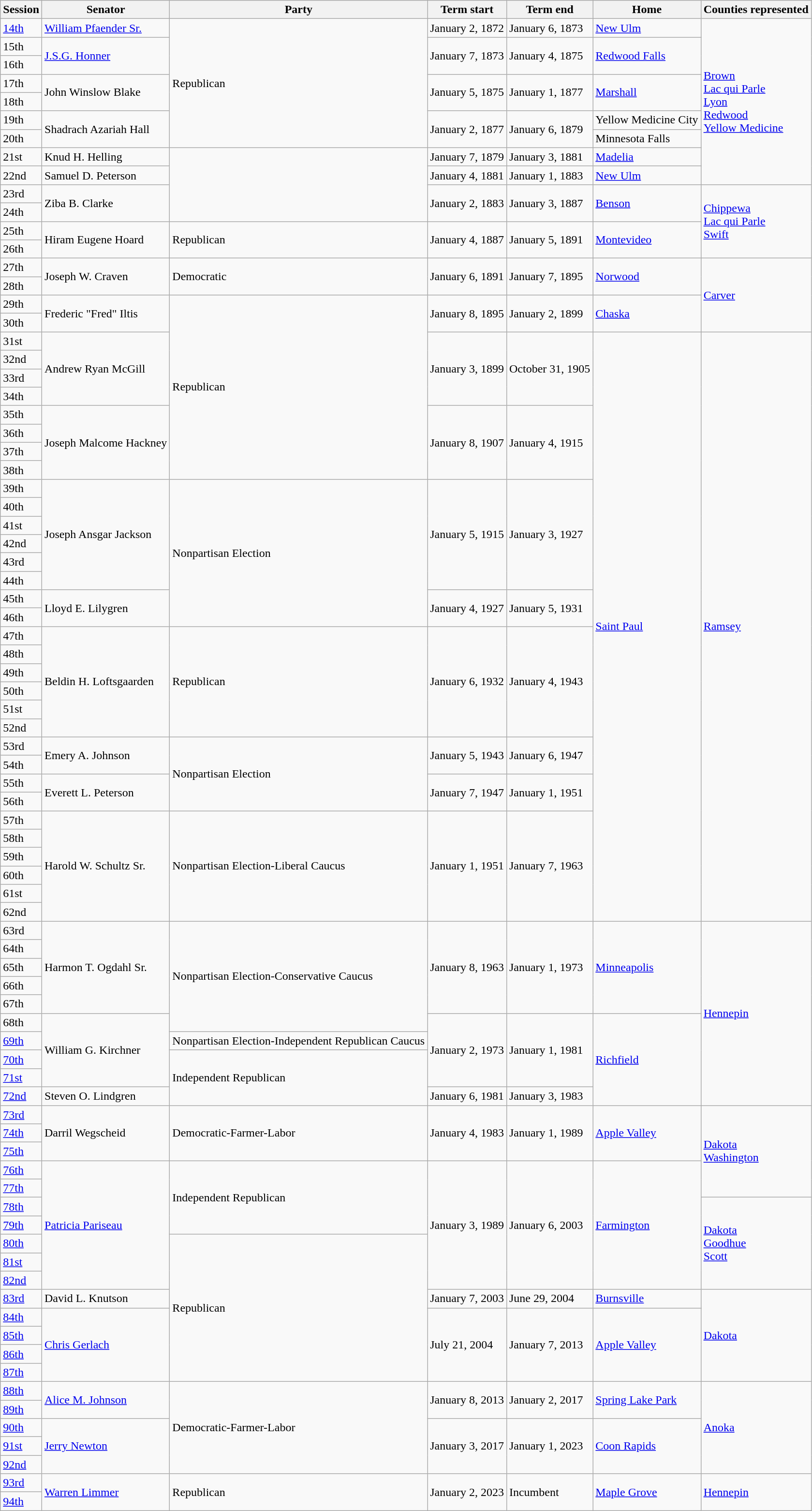<table role="presentation" class="wikitable mw-collapsible">
<tr>
<th>Session</th>
<th>Senator</th>
<th>Party</th>
<th>Term start</th>
<th>Term end</th>
<th>Home</th>
<th>Counties represented</th>
</tr>
<tr>
<td><a href='#'>14th</a></td>
<td><a href='#'>William Pfaender Sr.</a></td>
<td rowspan="7" >Republican</td>
<td>January 2, 1872</td>
<td>January 6, 1873</td>
<td><a href='#'>New Ulm</a></td>
<td rowspan="9"><a href='#'>Brown</a> <br> <a href='#'>Lac qui Parle</a> <br> <a href='#'>Lyon</a> <br> <a href='#'>Redwood</a> <br> <a href='#'>Yellow Medicine</a></td>
</tr>
<tr>
<td>15th</td>
<td rowspan="2"><a href='#'>J.S.G. Honner</a></td>
<td rowspan="2">January 7, 1873</td>
<td rowspan="2">January 4, 1875</td>
<td rowspan="2"><a href='#'>Redwood Falls</a></td>
</tr>
<tr>
<td>16th</td>
</tr>
<tr>
<td>17th</td>
<td rowspan="2">John Winslow Blake</td>
<td rowspan="2">January 5, 1875</td>
<td rowspan="2">January 1, 1877</td>
<td rowspan="2"><a href='#'>Marshall</a></td>
</tr>
<tr>
<td>18th</td>
</tr>
<tr>
<td>19th</td>
<td rowspan="2">Shadrach Azariah Hall</td>
<td rowspan="2">January 2, 1877</td>
<td rowspan="2">January 6, 1879</td>
<td>Yellow Medicine City</td>
</tr>
<tr>
<td>20th</td>
<td>Minnesota Falls</td>
</tr>
<tr>
<td>21st</td>
<td>Knud H. Helling</td>
<td rowspan="4" ></td>
<td>January 7, 1879</td>
<td>January 3, 1881</td>
<td><a href='#'>Madelia</a></td>
</tr>
<tr>
<td>22nd</td>
<td>Samuel D. Peterson</td>
<td>January 4, 1881</td>
<td>January 1, 1883</td>
<td><a href='#'>New Ulm</a></td>
</tr>
<tr>
<td>23rd</td>
<td rowspan="2">Ziba B. Clarke</td>
<td rowspan="2">January 2, 1883</td>
<td rowspan="2">January 3, 1887</td>
<td rowspan="2"><a href='#'>Benson</a></td>
<td rowspan="4"><a href='#'>Chippewa</a> <br> <a href='#'>Lac qui Parle</a> <br> <a href='#'>Swift</a></td>
</tr>
<tr>
<td>24th</td>
</tr>
<tr>
<td>25th</td>
<td rowspan="2">Hiram Eugene Hoard</td>
<td rowspan="2" >Republican</td>
<td rowspan="2">January 4, 1887</td>
<td rowspan="2">January 5, 1891</td>
<td rowspan="2"><a href='#'>Montevideo</a></td>
</tr>
<tr>
<td>26th</td>
</tr>
<tr>
<td>27th</td>
<td rowspan="2">Joseph W. Craven</td>
<td rowspan="2" >Democratic</td>
<td rowspan="2">January 6, 1891</td>
<td rowspan="2">January 7, 1895</td>
<td rowspan="2"><a href='#'>Norwood</a></td>
<td rowspan="4"><a href='#'>Carver</a></td>
</tr>
<tr>
<td>28th</td>
</tr>
<tr>
<td>29th</td>
<td rowspan="2">Frederic "Fred" Iltis</td>
<td rowspan="10" >Republican</td>
<td rowspan="2">January 8, 1895</td>
<td rowspan="2">January 2, 1899</td>
<td rowspan="2"><a href='#'>Chaska</a></td>
</tr>
<tr>
<td>30th</td>
</tr>
<tr>
<td>31st</td>
<td rowspan="4">Andrew Ryan McGill</td>
<td rowspan="4">January 3, 1899</td>
<td rowspan="4">October 31, 1905</td>
<td rowspan="32"><a href='#'>Saint Paul</a></td>
<td rowspan="32"><a href='#'>Ramsey</a></td>
</tr>
<tr>
<td>32nd</td>
</tr>
<tr>
<td>33rd</td>
</tr>
<tr>
<td>34th</td>
</tr>
<tr>
<td>35th</td>
<td rowspan="4">Joseph Malcome Hackney</td>
<td rowspan="4">January 8, 1907</td>
<td rowspan="4">January 4, 1915</td>
</tr>
<tr>
<td>36th</td>
</tr>
<tr>
<td>37th</td>
</tr>
<tr>
<td>38th</td>
</tr>
<tr>
<td>39th</td>
<td rowspan="6">Joseph Ansgar Jackson</td>
<td rowspan="8" >Nonpartisan Election</td>
<td rowspan="6">January 5, 1915</td>
<td rowspan="6">January 3, 1927</td>
</tr>
<tr>
<td>40th</td>
</tr>
<tr>
<td>41st</td>
</tr>
<tr>
<td>42nd</td>
</tr>
<tr>
<td>43rd</td>
</tr>
<tr>
<td>44th</td>
</tr>
<tr>
<td>45th</td>
<td rowspan="2">Lloyd E. Lilygren</td>
<td rowspan="2">January 4, 1927</td>
<td rowspan="2">January 5, 1931</td>
</tr>
<tr>
<td>46th</td>
</tr>
<tr>
<td>47th</td>
<td rowspan="6">Beldin H. Loftsgaarden</td>
<td rowspan="6" >Republican</td>
<td rowspan="6">January 6, 1932</td>
<td rowspan="6">January 4, 1943</td>
</tr>
<tr>
<td>48th</td>
</tr>
<tr>
<td>49th</td>
</tr>
<tr>
<td>50th</td>
</tr>
<tr>
<td>51st</td>
</tr>
<tr>
<td>52nd</td>
</tr>
<tr>
<td>53rd</td>
<td rowspan="2">Emery A. Johnson</td>
<td rowspan="4" >Nonpartisan Election</td>
<td rowspan="2">January 5, 1943</td>
<td rowspan="2">January 6, 1947</td>
</tr>
<tr>
<td>54th</td>
</tr>
<tr>
<td>55th</td>
<td rowspan="2">Everett L. Peterson</td>
<td rowspan="2">January 7, 1947</td>
<td rowspan="2">January 1, 1951</td>
</tr>
<tr>
<td>56th</td>
</tr>
<tr>
<td>57th</td>
<td rowspan="6">Harold W. Schultz Sr.</td>
<td rowspan="6" >Nonpartisan Election-Liberal Caucus</td>
<td rowspan="6">January 1, 1951</td>
<td rowspan="6">January 7, 1963</td>
</tr>
<tr>
<td>58th</td>
</tr>
<tr>
<td>59th</td>
</tr>
<tr>
<td>60th</td>
</tr>
<tr>
<td>61st</td>
</tr>
<tr>
<td>62nd</td>
</tr>
<tr>
<td>63rd</td>
<td rowspan="5">Harmon T. Ogdahl Sr.</td>
<td rowspan="6" >Nonpartisan Election-Conservative Caucus</td>
<td rowspan="5">January 8, 1963</td>
<td rowspan="5">January 1, 1973</td>
<td rowspan="5"><a href='#'>Minneapolis</a></td>
<td rowspan="10"><a href='#'>Hennepin</a></td>
</tr>
<tr>
<td>64th</td>
</tr>
<tr>
<td>65th</td>
</tr>
<tr>
<td>66th</td>
</tr>
<tr>
<td>67th</td>
</tr>
<tr>
<td>68th</td>
<td rowspan="4">William G. Kirchner</td>
<td rowspan="4">January 2, 1973</td>
<td rowspan="4">January 1, 1981</td>
<td rowspan="5"><a href='#'>Richfield</a></td>
</tr>
<tr>
<td><a href='#'>69th</a></td>
<td>Nonpartisan Election-Independent Republican Caucus</td>
</tr>
<tr>
<td><a href='#'>70th</a></td>
<td rowspan="3" >Independent Republican</td>
</tr>
<tr>
<td><a href='#'>71st</a></td>
</tr>
<tr>
<td><a href='#'>72nd</a></td>
<td>Steven O. Lindgren</td>
<td>January 6, 1981</td>
<td>January 3, 1983</td>
</tr>
<tr>
<td><a href='#'>73rd</a></td>
<td rowspan="3">Darril Wegscheid</td>
<td rowspan="3" >Democratic-Farmer-Labor</td>
<td rowspan="3">January 4, 1983</td>
<td rowspan="3">January 1, 1989</td>
<td rowspan="3"><a href='#'>Apple Valley</a></td>
<td rowspan="5"><a href='#'>Dakota</a><br><a href='#'>Washington</a></td>
</tr>
<tr>
<td><a href='#'>74th</a></td>
</tr>
<tr>
<td><a href='#'>75th</a></td>
</tr>
<tr>
<td><a href='#'>76th</a></td>
<td rowspan="7"><a href='#'>Patricia Pariseau</a></td>
<td rowspan="4" >Independent Republican</td>
<td rowspan="7">January 3, 1989</td>
<td rowspan="7">January 6, 2003</td>
<td rowspan="7"><a href='#'>Farmington</a></td>
</tr>
<tr>
<td><a href='#'>77th</a></td>
</tr>
<tr>
<td><a href='#'>78th</a></td>
<td rowspan="5"><a href='#'>Dakota</a> <br> <a href='#'>Goodhue</a> <br> <a href='#'>Scott</a></td>
</tr>
<tr>
<td><a href='#'>79th</a></td>
</tr>
<tr>
<td><a href='#'>80th</a></td>
<td rowspan="9" >Republican</td>
</tr>
<tr>
<td><a href='#'>81st</a></td>
</tr>
<tr>
<td><a href='#'>82nd</a></td>
</tr>
<tr>
<td rowspan="2"><a href='#'>83rd</a></td>
<td>David L. Knutson</td>
<td>January 7, 2003</td>
<td>June 29, 2004</td>
<td><a href='#'>Burnsville</a></td>
<td rowspan="6"><a href='#'>Dakota</a></td>
</tr>
<tr>
<td rowspan="5"><a href='#'>Chris Gerlach</a></td>
<td rowspan="5">July 21, 2004</td>
<td rowspan="5">January 7, 2013</td>
<td rowspan="5"><a href='#'>Apple Valley</a></td>
</tr>
<tr>
<td><a href='#'>84th</a></td>
</tr>
<tr>
<td><a href='#'>85th</a></td>
</tr>
<tr>
<td><a href='#'>86th</a></td>
</tr>
<tr>
<td><a href='#'>87th</a></td>
</tr>
<tr>
<td><a href='#'>88th</a></td>
<td rowspan="2"><a href='#'>Alice M. Johnson</a></td>
<td rowspan="5" >Democratic-Farmer-Labor</td>
<td rowspan="2">January 8, 2013</td>
<td rowspan="2">January 2, 2017</td>
<td rowspan="2"><a href='#'>Spring Lake Park</a></td>
<td rowspan="5"><a href='#'>Anoka</a></td>
</tr>
<tr>
<td><a href='#'>89th</a></td>
</tr>
<tr>
<td><a href='#'>90th</a></td>
<td rowspan="3"><a href='#'>Jerry Newton</a></td>
<td rowspan="3">January 3, 2017</td>
<td rowspan="3">January 1, 2023</td>
<td rowspan="3"><a href='#'>Coon Rapids</a></td>
</tr>
<tr>
<td><a href='#'>91st</a></td>
</tr>
<tr>
<td><a href='#'>92nd</a></td>
</tr>
<tr>
<td><a href='#'>93rd</a></td>
<td rowspan="2"><a href='#'>Warren Limmer</a></td>
<td rowspan="2" >Republican</td>
<td rowspan="2">January 2, 2023</td>
<td rowspan="2">Incumbent</td>
<td rowspan="2"><a href='#'>Maple Grove</a></td>
<td rowspan="2"><a href='#'>Hennepin</a></td>
</tr>
<tr>
<td><a href='#'>94th</a></td>
</tr>
</table>
